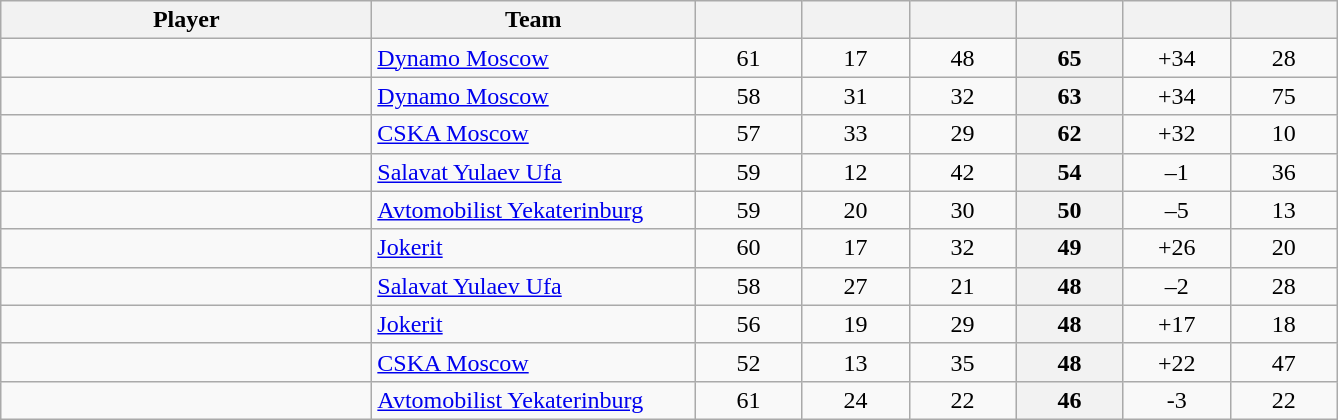<table class="wikitable sortable" style="text-align:center">
<tr>
<th style="width: 15em;">Player</th>
<th style="width: 13em;">Team</th>
<th style="width: 4em;"></th>
<th style="width: 4em;"></th>
<th style="width: 4em;"></th>
<th style="width: 4em;"></th>
<th style="width: 4em;"></th>
<th style="width: 4em;"></th>
</tr>
<tr>
<td style="text-align:left;"> </td>
<td style="text-align:left;"><a href='#'>Dynamo Moscow</a></td>
<td>61</td>
<td>17</td>
<td>48</td>
<th>65</th>
<td>+34</td>
<td>28</td>
</tr>
<tr>
<td style="text-align:left;"> </td>
<td style="text-align:left;"><a href='#'>Dynamo Moscow</a></td>
<td>58</td>
<td>31</td>
<td>32</td>
<th>63</th>
<td>+34</td>
<td>75</td>
</tr>
<tr>
<td style="text-align:left;"> </td>
<td style="text-align:left;"><a href='#'>CSKA Moscow</a></td>
<td>57</td>
<td>33</td>
<td>29</td>
<th>62</th>
<td>+32</td>
<td>10</td>
</tr>
<tr>
<td style="text-align:left;"> </td>
<td style="text-align:left;"><a href='#'>Salavat Yulaev Ufa</a></td>
<td>59</td>
<td>12</td>
<td>42</td>
<th>54</th>
<td>–1</td>
<td>36</td>
</tr>
<tr>
<td style="text-align:left;"> </td>
<td style="text-align:left;"><a href='#'>Avtomobilist Yekaterinburg</a></td>
<td>59</td>
<td>20</td>
<td>30</td>
<th>50</th>
<td>–5</td>
<td>13</td>
</tr>
<tr>
<td style="text-align:left;"> </td>
<td style="text-align:left;"><a href='#'>Jokerit</a></td>
<td>60</td>
<td>17</td>
<td>32</td>
<th>49</th>
<td>+26</td>
<td>20</td>
</tr>
<tr>
<td style="text-align:left;"> </td>
<td style="text-align:left;"><a href='#'>Salavat Yulaev Ufa</a></td>
<td>58</td>
<td>27</td>
<td>21</td>
<th>48</th>
<td>–2</td>
<td>28</td>
</tr>
<tr>
<td style="text-align:left;"> </td>
<td style="text-align:left;"><a href='#'>Jokerit</a></td>
<td>56</td>
<td>19</td>
<td>29</td>
<th>48</th>
<td>+17</td>
<td>18</td>
</tr>
<tr>
<td style="text-align:left;"> </td>
<td style="text-align:left;"><a href='#'>CSKA Moscow</a></td>
<td>52</td>
<td>13</td>
<td>35</td>
<th>48</th>
<td>+22</td>
<td>47</td>
</tr>
<tr>
<td style="text-align:left;"> </td>
<td style="text-align:left;"><a href='#'>Avtomobilist Yekaterinburg</a></td>
<td>61</td>
<td>24</td>
<td>22</td>
<th>46</th>
<td>-3</td>
<td>22</td>
</tr>
</table>
